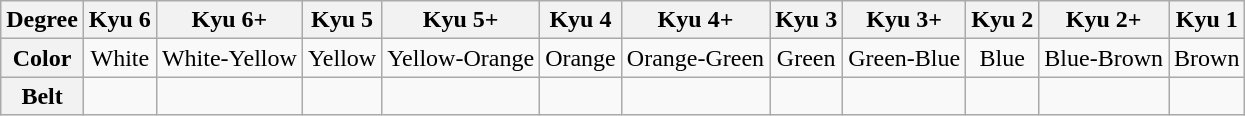<table class="wikitable" style="text-align:center;">
<tr>
<th>Degree</th>
<th>Kyu 6</th>
<th>Kyu 6+</th>
<th>Kyu 5</th>
<th>Kyu 5+</th>
<th>Kyu 4</th>
<th>Kyu 4+</th>
<th>Kyu 3</th>
<th>Kyu 3+</th>
<th>Kyu 2</th>
<th>Kyu 2+</th>
<th>Kyu 1</th>
</tr>
<tr>
<th>Color</th>
<td>White</td>
<td>White-Yellow</td>
<td>Yellow</td>
<td>Yellow-Orange</td>
<td>Orange</td>
<td>Orange-Green</td>
<td>Green</td>
<td>Green-Blue</td>
<td>Blue</td>
<td>Blue-Brown</td>
<td>Brown</td>
</tr>
<tr>
<th>Belt</th>
<td></td>
<td></td>
<td></td>
<td></td>
<td></td>
<td></td>
<td></td>
<td></td>
<td></td>
<td></td>
<td></td>
</tr>
</table>
